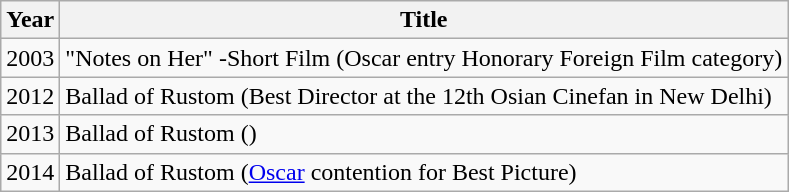<table class="wikitable">
<tr>
<th>Year</th>
<th>Title</th>
</tr>
<tr>
<td>2003</td>
<td>"Notes on Her" -Short Film (Oscar entry Honorary Foreign Film category)</td>
</tr>
<tr>
<td>2012</td>
<td>Ballad of Rustom (Best Director at the 12th Osian Cinefan in New Delhi)</td>
</tr>
<tr>
<td>2013</td>
<td>Ballad of Rustom ()</td>
</tr>
<tr>
<td>2014</td>
<td>Ballad of Rustom (<a href='#'>Oscar</a> contention for Best Picture)</td>
</tr>
</table>
